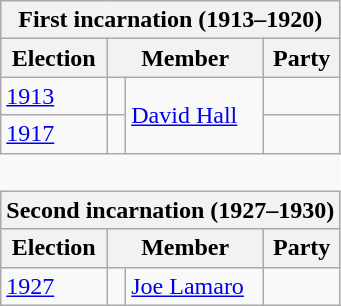<table class="wikitable" style='border-style: none none none none;'>
<tr>
<th colspan="4">First incarnation (1913–1920)</th>
</tr>
<tr>
<th>Election</th>
<th colspan="2">Member</th>
<th>Party</th>
</tr>
<tr style="background: #f9f9f9">
<td><a href='#'>1913</a></td>
<td> </td>
<td rowspan="2"><a href='#'>David Hall</a></td>
<td></td>
</tr>
<tr style="background: #f9f9f9">
<td><a href='#'>1917</a></td>
<td> </td>
<td></td>
</tr>
<tr>
<td colspan="4" style='border-style: none none none none;'> </td>
</tr>
<tr>
<th colspan="4">Second incarnation (1927–1930)</th>
</tr>
<tr>
<th>Election</th>
<th colspan="2">Member</th>
<th>Party</th>
</tr>
<tr style="background: #f9f9f9">
<td><a href='#'>1927</a></td>
<td> </td>
<td><a href='#'>Joe Lamaro</a></td>
<td></td>
</tr>
</table>
